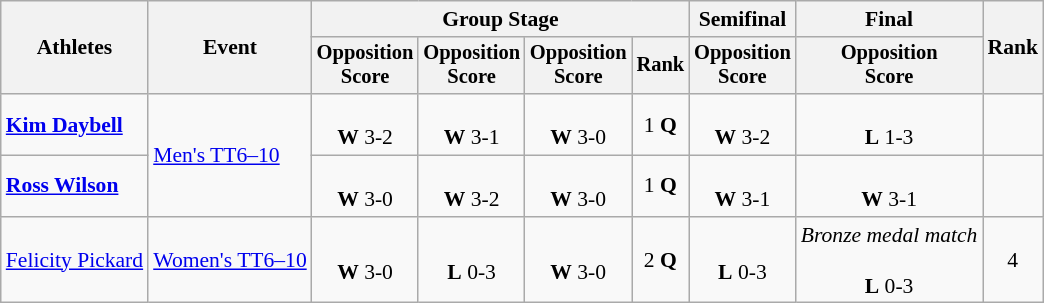<table class="wikitable" style="font-size:90%">
<tr>
<th rowspan=2>Athletes</th>
<th rowspan=2>Event</th>
<th colspan=4>Group Stage</th>
<th>Semifinal</th>
<th>Final</th>
<th rowspan=2>Rank</th>
</tr>
<tr style="font-size:95%">
<th>Opposition<br>Score</th>
<th>Opposition<br>Score</th>
<th>Opposition<br>Score</th>
<th>Rank</th>
<th>Opposition<br>Score</th>
<th>Opposition<br>Score</th>
</tr>
<tr align=center>
<td align=left><strong><a href='#'>Kim Daybell</a></strong></td>
<td align=left rowspan=2><a href='#'>Men's TT6–10</a></td>
<td><br><strong>W</strong> 3-2</td>
<td><br><strong>W</strong> 3-1</td>
<td><br><strong>W</strong> 3-0</td>
<td>1 <strong>Q</strong></td>
<td><br><strong>W</strong> 3-2</td>
<td><br><strong>L</strong> 1-3</td>
<td></td>
</tr>
<tr align=center>
<td align=left><strong><a href='#'>Ross Wilson</a></strong></td>
<td><br><strong>W</strong> 3-0</td>
<td><br><strong>W</strong> 3-2</td>
<td><br><strong>W</strong> 3-0</td>
<td>1 <strong>Q</strong></td>
<td><br><strong>W</strong> 3-1</td>
<td><br><strong>W</strong> 3-1</td>
<td></td>
</tr>
<tr align=center>
<td align=left><a href='#'>Felicity Pickard</a></td>
<td align=left><a href='#'>Women's TT6–10</a></td>
<td><br><strong>W</strong> 3-0</td>
<td><br><strong>L</strong> 0-3</td>
<td><br><strong>W</strong> 3-0</td>
<td>2 <strong>Q</strong></td>
<td><br><strong>L</strong> 0-3</td>
<td><em>Bronze medal match</em><br><br><strong>L</strong> 0-3</td>
<td>4</td>
</tr>
</table>
